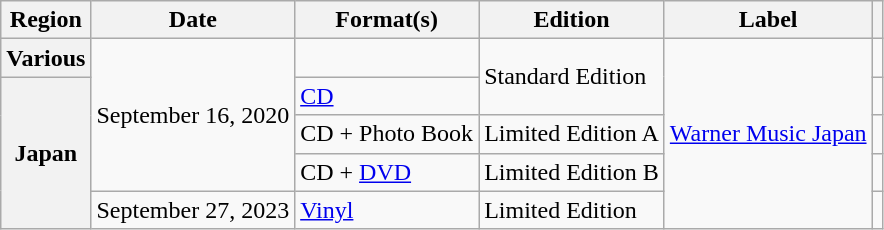<table class="wikitable plainrowheaders" border="1">
<tr>
<th>Region</th>
<th>Date</th>
<th>Format(s)</th>
<th>Edition</th>
<th>Label</th>
<th></th>
</tr>
<tr>
<th scope="row">Various</th>
<td rowspan="4">September 16, 2020</td>
<td></td>
<td rowspan="2">Standard Edition</td>
<td rowspan="5"><a href='#'>Warner Music Japan</a></td>
<td style="text-align:center;"></td>
</tr>
<tr>
<th scope="row" rowspan="4">Japan</th>
<td><a href='#'>CD</a></td>
<td style="text-align:center;"></td>
</tr>
<tr>
<td>CD + Photo Book</td>
<td>Limited Edition A</td>
<td style="text-align:center;"></td>
</tr>
<tr>
<td>CD + <a href='#'>DVD</a></td>
<td>Limited Edition B</td>
<td style="text-align:center;"></td>
</tr>
<tr>
<td>September 27, 2023</td>
<td><a href='#'>Vinyl</a></td>
<td>Limited Edition</td>
<td style="text-align:center;"></td>
</tr>
</table>
